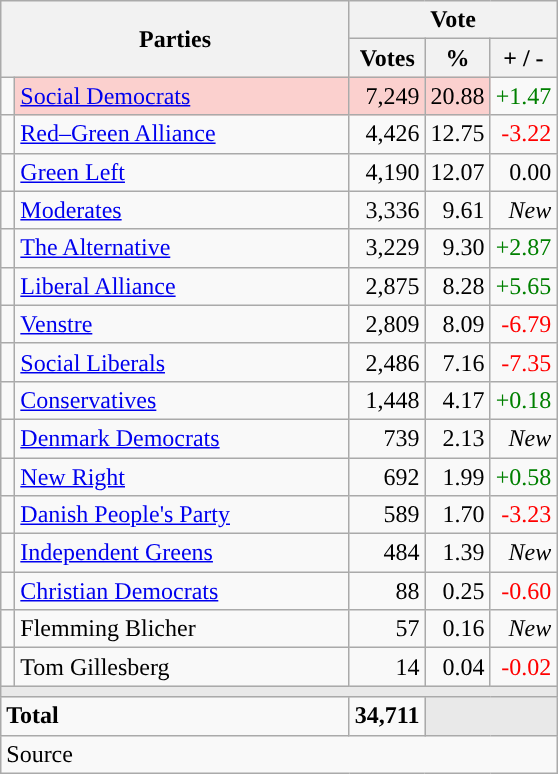<table class="wikitable" style="text-align:right;">
<tr>
<th style="text-align:centre;" rowspan="2" colspan="2" width="225">Parties</th>
<th colspan="3">Vote</th>
</tr>
<tr>
<th width="15">Votes</th>
<th width="15">%</th>
<th width="15">+ / -</th>
</tr>
<tr>
<td width="2" style="color:inherit;background:"></td>
<td bgcolor=#fbd0ce  align="left"><a href='#'>Social Democrats</a></td>
<td bgcolor=#fbd0ce>7,249</td>
<td bgcolor=#fbd0ce>20.88</td>
<td style=color:green;>+1.47</td>
</tr>
<tr>
<td width="2" style="color:inherit;background:"></td>
<td align="left"><a href='#'>Red–Green Alliance</a></td>
<td>4,426</td>
<td>12.75</td>
<td style=color:red;>-3.22</td>
</tr>
<tr>
<td width="2" style="color:inherit;background:"></td>
<td align="left"><a href='#'>Green Left</a></td>
<td>4,190</td>
<td>12.07</td>
<td>0.00</td>
</tr>
<tr>
<td width="2" style="color:inherit;background:"></td>
<td align="left"><a href='#'>Moderates</a></td>
<td>3,336</td>
<td>9.61</td>
<td><em>New</em></td>
</tr>
<tr>
<td width="2" style="color:inherit;background:"></td>
<td align="left"><a href='#'>The Alternative</a></td>
<td>3,229</td>
<td>9.30</td>
<td style=color:green;>+2.87</td>
</tr>
<tr>
<td width="2" style="color:inherit;background:"></td>
<td align="left"><a href='#'>Liberal Alliance</a></td>
<td>2,875</td>
<td>8.28</td>
<td style=color:green;>+5.65</td>
</tr>
<tr>
<td width="2" style="color:inherit;background:"></td>
<td align="left"><a href='#'>Venstre</a></td>
<td>2,809</td>
<td>8.09</td>
<td style=color:red;>-6.79</td>
</tr>
<tr>
<td width="2" style="color:inherit;background:"></td>
<td align="left"><a href='#'>Social Liberals</a></td>
<td>2,486</td>
<td>7.16</td>
<td style=color:red;>-7.35</td>
</tr>
<tr>
<td width="2" style="color:inherit;background:"></td>
<td align="left"><a href='#'>Conservatives</a></td>
<td>1,448</td>
<td>4.17</td>
<td style=color:green;>+0.18</td>
</tr>
<tr>
<td width="2" style="color:inherit;background:"></td>
<td align="left"><a href='#'>Denmark Democrats</a></td>
<td>739</td>
<td>2.13</td>
<td><em>New</em></td>
</tr>
<tr>
<td width="2" style="color:inherit;background:"></td>
<td align="left"><a href='#'>New Right</a></td>
<td>692</td>
<td>1.99</td>
<td style=color:green;>+0.58</td>
</tr>
<tr>
<td width="2" style="color:inherit;background:"></td>
<td align="left"><a href='#'>Danish People's Party</a></td>
<td>589</td>
<td>1.70</td>
<td style=color:red;>-3.23</td>
</tr>
<tr>
<td width="2" style="color:inherit;background:"></td>
<td align="left"><a href='#'>Independent Greens</a></td>
<td>484</td>
<td>1.39</td>
<td><em>New</em></td>
</tr>
<tr>
<td width="2" style="color:inherit;background:"></td>
<td align="left"><a href='#'>Christian Democrats</a></td>
<td>88</td>
<td>0.25</td>
<td style=color:red;>-0.60</td>
</tr>
<tr>
<td width="2" style="color:inherit;background:"></td>
<td align="left">Flemming Blicher</td>
<td>57</td>
<td>0.16</td>
<td><em>New</em></td>
</tr>
<tr>
<td width="2" style="color:inherit;background:"></td>
<td align="left">Tom Gillesberg</td>
<td>14</td>
<td>0.04</td>
<td style=color:red;>-0.02</td>
</tr>
<tr>
<td colspan="7" bgcolor="#E9E9E9"></td>
</tr>
<tr>
<td align="left" colspan="2"><strong>Total</strong></td>
<td><strong>34,711</strong></td>
<td bgcolor="#E9E9E9" colspan="2"></td>
</tr>
<tr>
<td align="left" colspan="6">Source</td>
</tr>
</table>
